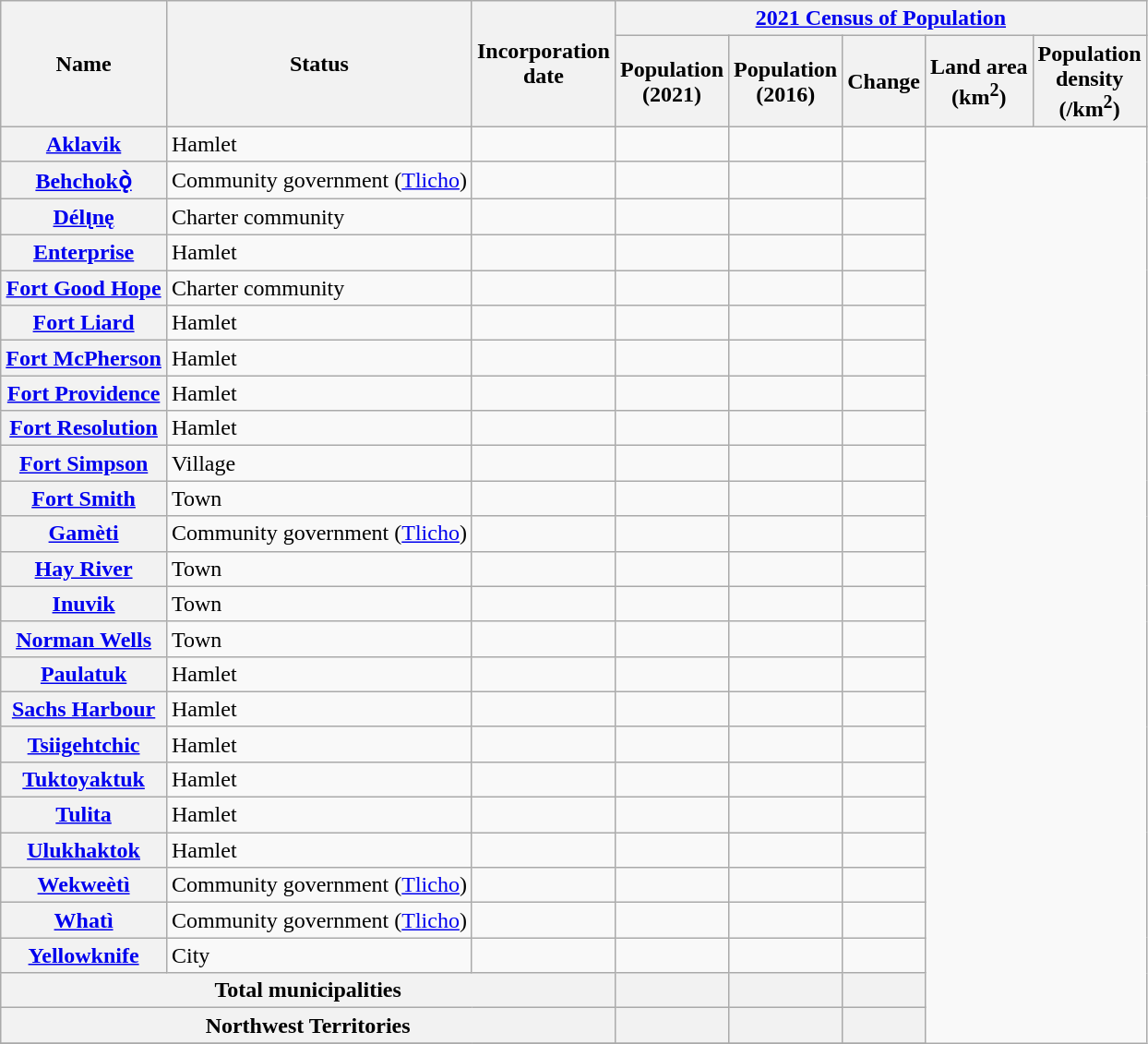<table class="wikitable sortable sticky-header-multi" style=text-align:center" style="margin:1em auto;">
<tr>
<th scope="col" rowspan=2>Name</th>
<th scope="col" rowspan=2>Status</th>
<th scope="col" rowspan=2>Incorporation<br>date</th>
<th scope="colgroup" colspan=5><a href='#'>2021 Census of Population</a></th>
</tr>
<tr>
<th scope="col" data-sort-type="number">Population<br>(2021)</th>
<th scope="col" data-sort-type="number">Population<br>(2016)</th>
<th scope="col" data-sort-type="number">Change</th>
<th scope="col" data-sort-type="number">Land area<br>(km<sup>2</sup>)</th>
<th scope="col" data-sort-type="number">Population<br>density<br>(/km<sup>2</sup>)</th>
</tr>
<tr>
<th scope="row"><a href='#'>Aklavik</a></th>
<td>Hamlet</td>
<td align=center></td>
<td></td>
<td align=right></td>
<td align=right></td>
</tr>
<tr>
<th scope="row"><a href='#'>Behchokǫ̀</a></th>
<td>Community government (<a href='#'>Tlicho</a>)</td>
<td align=center></td>
<td></td>
<td align=right></td>
<td align=right></td>
</tr>
<tr>
<th scope="row"><a href='#'>Délı̨nę</a></th>
<td>Charter community</td>
<td align=center></td>
<td></td>
<td align=right></td>
<td align=right></td>
</tr>
<tr>
<th scope="row"><a href='#'>Enterprise</a></th>
<td>Hamlet</td>
<td align=center></td>
<td></td>
<td align=right></td>
<td align=right></td>
</tr>
<tr>
<th scope="row"><a href='#'>Fort Good Hope</a></th>
<td>Charter community</td>
<td align=center></td>
<td></td>
<td align=right></td>
<td align=right></td>
</tr>
<tr>
<th scope="row"><a href='#'>Fort Liard</a></th>
<td>Hamlet</td>
<td align=center></td>
<td></td>
<td align=right></td>
<td align=right></td>
</tr>
<tr>
<th scope="row"><a href='#'>Fort McPherson</a></th>
<td>Hamlet</td>
<td align=center></td>
<td></td>
<td align=right></td>
<td align=right></td>
</tr>
<tr>
<th scope="row"><a href='#'>Fort Providence</a></th>
<td>Hamlet</td>
<td align=center></td>
<td></td>
<td align=right></td>
<td align=right></td>
</tr>
<tr>
<th scope="row"><a href='#'>Fort Resolution</a></th>
<td>Hamlet</td>
<td align=center></td>
<td></td>
<td align=right></td>
<td align=right></td>
</tr>
<tr>
<th scope="row"><a href='#'>Fort Simpson</a></th>
<td>Village</td>
<td align=center></td>
<td></td>
<td align=right></td>
<td align=right></td>
</tr>
<tr>
<th scope="row"><a href='#'>Fort Smith</a></th>
<td>Town</td>
<td align=center></td>
<td></td>
<td align=right></td>
<td align=right></td>
</tr>
<tr>
<th scope="row"><a href='#'>Gamèti</a></th>
<td>Community government (<a href='#'>Tlicho</a>)</td>
<td align=center></td>
<td></td>
<td align=right></td>
<td align=right></td>
</tr>
<tr>
<th scope="row"><a href='#'>Hay River</a></th>
<td>Town</td>
<td align=center></td>
<td></td>
<td align=right></td>
<td align=right></td>
</tr>
<tr>
<th scope="row"><a href='#'>Inuvik</a></th>
<td>Town</td>
<td align=center></td>
<td></td>
<td align=right></td>
<td align=right></td>
</tr>
<tr>
<th scope="row"><a href='#'>Norman Wells</a></th>
<td>Town</td>
<td align=center></td>
<td></td>
<td align=right></td>
<td align=right></td>
</tr>
<tr>
<th scope="row"><a href='#'>Paulatuk</a></th>
<td>Hamlet</td>
<td align=center></td>
<td></td>
<td align=right></td>
<td align=right></td>
</tr>
<tr>
<th scope="row"><a href='#'>Sachs Harbour</a></th>
<td>Hamlet</td>
<td align=center></td>
<td></td>
<td align=right></td>
<td align=right></td>
</tr>
<tr>
<th scope="row"><a href='#'>Tsiigehtchic</a></th>
<td>Hamlet</td>
<td align="center"></td>
<td></td>
<td align=right></td>
<td align=right></td>
</tr>
<tr>
<th scope="row"><a href='#'>Tuktoyaktuk</a></th>
<td>Hamlet</td>
<td align=center></td>
<td></td>
<td align=right></td>
<td align=right></td>
</tr>
<tr>
<th scope="row"><a href='#'>Tulita</a></th>
<td>Hamlet</td>
<td align=center></td>
<td></td>
<td align=right></td>
<td align=right></td>
</tr>
<tr>
<th scope="row"><a href='#'>Ulukhaktok</a></th>
<td>Hamlet</td>
<td align=center></td>
<td></td>
<td align=right></td>
<td align=right></td>
</tr>
<tr>
<th scope="row"><a href='#'>Wekweètì</a></th>
<td>Community government (<a href='#'>Tlicho</a>)</td>
<td align=center></td>
<td></td>
<td align=right></td>
<td align=right></td>
</tr>
<tr>
<th scope="row"><a href='#'>Whatì</a></th>
<td>Community government (<a href='#'>Tlicho</a>)</td>
<td align=center></td>
<td></td>
<td align=right></td>
<td align=right></td>
</tr>
<tr>
<th scope="row"><a href='#'>Yellowknife</a></th>
<td>City</td>
<td align=center></td>
<td></td>
<td align=right></td>
<td align=right></td>
</tr>
<tr class="sortbottom" align="center" style="background-color:#f2f2f2">
<th scope="row" style="text-align:center" colspan=3><strong>Total municipalities</strong></th>
<td></td>
<td align="right"><strong></strong></td>
<td align="right"><strong></strong></td>
</tr>
<tr class="sortbottom" align="center" style="background-color:#f2f2f2">
<th scope="row" style="text-align:center" colspan=3><strong>Northwest Territories</strong></th>
<td></td>
<td align="right"><strong></strong></td>
<td align="right"><strong></strong></td>
</tr>
<tr>
</tr>
</table>
